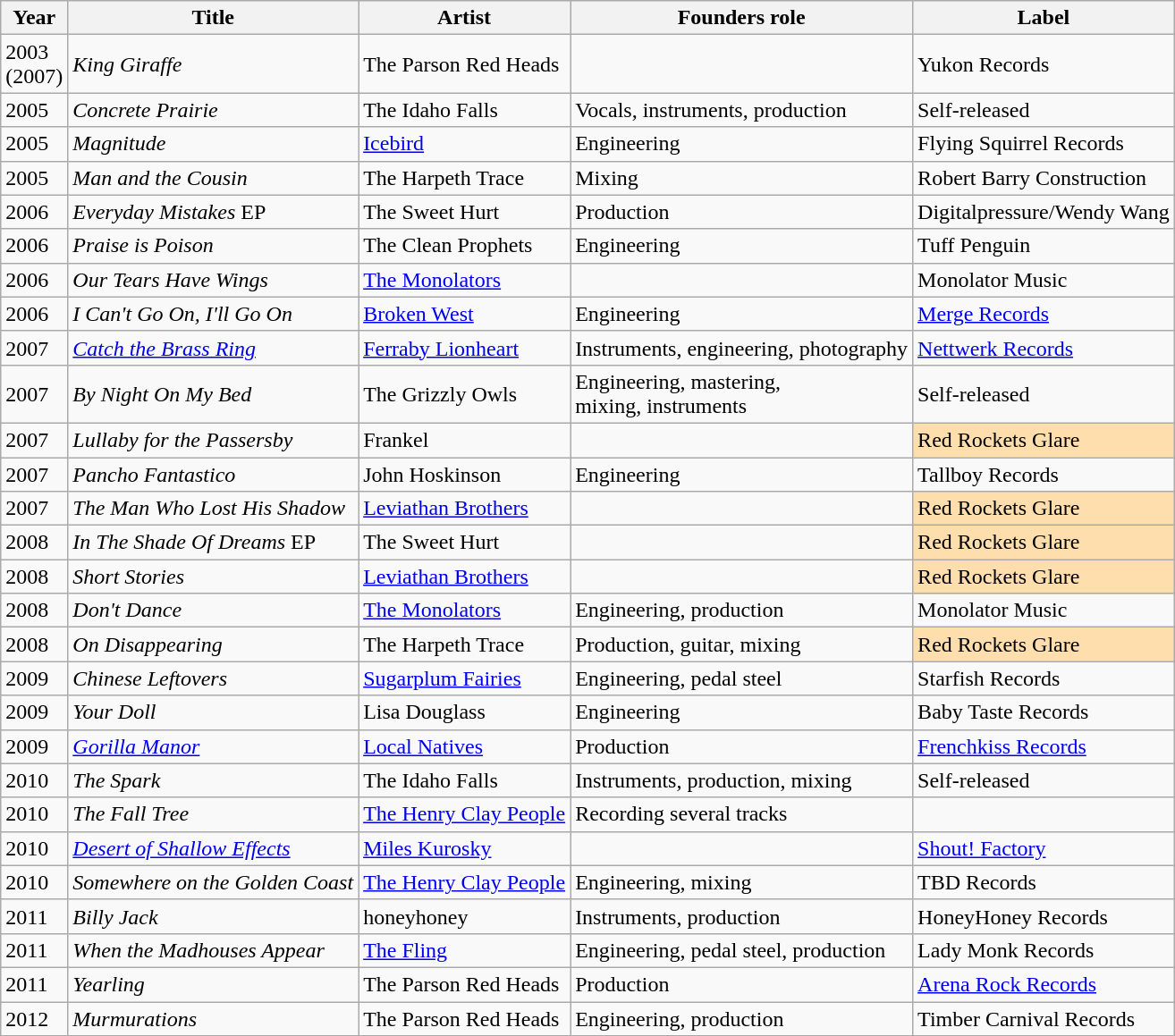<table class="wikitable sortable">
<tr>
<th>Year</th>
<th>Title</th>
<th>Artist</th>
<th>Founders role</th>
<th>Label</th>
</tr>
<tr>
<td>2003<br>(2007)</td>
<td><em>King Giraffe</em></td>
<td>The Parson Red Heads</td>
<td></td>
<td>Yukon Records</td>
</tr>
<tr>
<td>2005</td>
<td><em>Concrete Prairie</em></td>
<td>The Idaho Falls</td>
<td>Vocals, instruments, production</td>
<td>Self-released</td>
</tr>
<tr>
<td>2005</td>
<td><em>Magnitude</em></td>
<td><a href='#'>Icebird</a></td>
<td>Engineering</td>
<td>Flying Squirrel Records</td>
</tr>
<tr>
<td>2005</td>
<td><em>Man and the Cousin</em></td>
<td>The Harpeth Trace</td>
<td>Mixing</td>
<td>Robert Barry Construction</td>
</tr>
<tr>
<td>2006</td>
<td><em>Everyday Mistakes</em> EP</td>
<td>The Sweet Hurt</td>
<td>Production</td>
<td>Digitalpressure/Wendy Wang</td>
</tr>
<tr>
<td>2006</td>
<td><em>Praise is Poison</em></td>
<td>The Clean Prophets</td>
<td>Engineering</td>
<td>Tuff Penguin</td>
</tr>
<tr>
<td>2006</td>
<td><em>Our Tears Have Wings</em></td>
<td><a href='#'>The Monolators</a></td>
<td></td>
<td>Monolator Music</td>
</tr>
<tr>
<td>2006</td>
<td><em>I Can't Go On, I'll Go On</em></td>
<td><a href='#'>Broken West</a></td>
<td>Engineering</td>
<td><a href='#'>Merge Records</a></td>
</tr>
<tr>
<td>2007</td>
<td><em><a href='#'>Catch the Brass Ring</a></em></td>
<td><a href='#'>Ferraby Lionheart</a></td>
<td>Instruments, engineering, photography</td>
<td><a href='#'>Nettwerk Records</a></td>
</tr>
<tr>
<td>2007</td>
<td><em>By Night On My Bed</em></td>
<td>The Grizzly Owls</td>
<td>Engineering, mastering,<br> mixing, instruments</td>
<td>Self-released</td>
</tr>
<tr>
<td>2007</td>
<td><em>Lullaby for the Passersby</em></td>
<td>Frankel</td>
<td></td>
<td style="background:#ffdead;">Red Rockets Glare</td>
</tr>
<tr>
<td>2007</td>
<td><em>Pancho Fantastico</em></td>
<td>John Hoskinson</td>
<td>Engineering</td>
<td>Tallboy Records</td>
</tr>
<tr>
<td>2007</td>
<td><em>The Man Who Lost His Shadow</em></td>
<td><a href='#'>Leviathan Brothers</a></td>
<td></td>
<td style="background:#ffdead;">Red Rockets Glare</td>
</tr>
<tr>
<td>2008</td>
<td><em>In The Shade Of Dreams</em> EP</td>
<td>The Sweet Hurt</td>
<td></td>
<td style="background:#ffdead;">Red Rockets Glare</td>
</tr>
<tr>
<td>2008</td>
<td><em>Short Stories</em></td>
<td><a href='#'>Leviathan Brothers</a></td>
<td></td>
<td style="background:#ffdead;">Red Rockets Glare</td>
</tr>
<tr>
<td>2008</td>
<td><em>Don't Dance</em></td>
<td><a href='#'>The Monolators</a></td>
<td>Engineering, production</td>
<td>Monolator Music</td>
</tr>
<tr>
<td>2008</td>
<td><em>On Disappearing</em></td>
<td>The Harpeth Trace</td>
<td>Production, guitar, mixing</td>
<td style="background:#ffdead;">Red Rockets Glare</td>
</tr>
<tr>
<td>2009</td>
<td><em>Chinese Leftovers</em></td>
<td><a href='#'>Sugarplum Fairies</a></td>
<td>Engineering, pedal steel</td>
<td>Starfish Records</td>
</tr>
<tr>
<td>2009</td>
<td><em>Your Doll</em></td>
<td>Lisa Douglass</td>
<td>Engineering</td>
<td>Baby Taste Records</td>
</tr>
<tr>
<td>2009</td>
<td><em><a href='#'>Gorilla Manor</a></em></td>
<td><a href='#'>Local Natives</a></td>
<td>Production</td>
<td><a href='#'>Frenchkiss Records</a></td>
</tr>
<tr>
<td>2010</td>
<td><em>The Spark</em></td>
<td>The Idaho Falls</td>
<td>Instruments, production, mixing</td>
<td>Self-released</td>
</tr>
<tr>
<td>2010</td>
<td><em>The Fall Tree</em></td>
<td><a href='#'>The Henry Clay People</a></td>
<td>Recording several tracks</td>
<td></td>
</tr>
<tr>
<td>2010</td>
<td><em><a href='#'>Desert of Shallow Effects</a></em></td>
<td><a href='#'>Miles Kurosky</a></td>
<td></td>
<td><a href='#'>Shout! Factory</a></td>
</tr>
<tr>
<td>2010</td>
<td><em>Somewhere on the Golden Coast</em></td>
<td><a href='#'>The Henry Clay People</a></td>
<td>Engineering, mixing</td>
<td>TBD Records</td>
</tr>
<tr>
<td>2011</td>
<td><em>Billy Jack</em></td>
<td>honeyhoney</td>
<td>Instruments, production</td>
<td>HoneyHoney Records</td>
</tr>
<tr>
<td>2011</td>
<td><em>When the Madhouses Appear</em></td>
<td><a href='#'>The Fling</a></td>
<td>Engineering, pedal steel, production</td>
<td>Lady Monk Records</td>
</tr>
<tr>
<td>2011</td>
<td><em>Yearling</em></td>
<td>The Parson Red Heads</td>
<td>Production</td>
<td><a href='#'>Arena Rock Records</a></td>
</tr>
<tr>
<td>2012</td>
<td><em>Murmurations</em></td>
<td>The Parson Red Heads</td>
<td>Engineering, production</td>
<td>Timber Carnival Records</td>
</tr>
<tr>
</tr>
</table>
